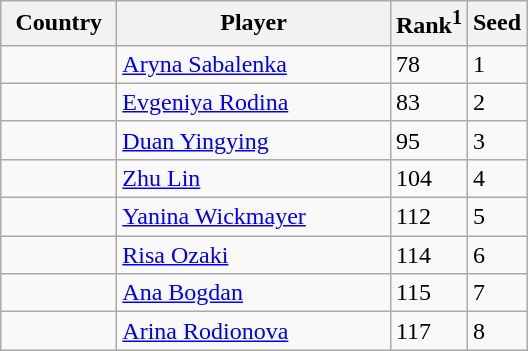<table class="sortable wikitable">
<tr>
<th width="70">Country</th>
<th width="175">Player</th>
<th>Rank<sup>1</sup></th>
<th>Seed</th>
</tr>
<tr>
<td></td>
<td><a href='#'>Aryna Sabalenka</a></td>
<td>78</td>
<td>1</td>
</tr>
<tr>
<td></td>
<td><a href='#'>Evgeniya Rodina</a></td>
<td>83</td>
<td>2</td>
</tr>
<tr>
<td></td>
<td><a href='#'>Duan Yingying</a></td>
<td>95</td>
<td>3</td>
</tr>
<tr>
<td></td>
<td><a href='#'>Zhu Lin</a></td>
<td>104</td>
<td>4</td>
</tr>
<tr>
<td></td>
<td><a href='#'>Yanina Wickmayer</a></td>
<td>112</td>
<td>5</td>
</tr>
<tr>
<td></td>
<td><a href='#'>Risa Ozaki</a></td>
<td>114</td>
<td>6</td>
</tr>
<tr>
<td></td>
<td><a href='#'>Ana Bogdan</a></td>
<td>115</td>
<td>7</td>
</tr>
<tr>
<td></td>
<td><a href='#'>Arina Rodionova</a></td>
<td>117</td>
<td>8</td>
</tr>
</table>
